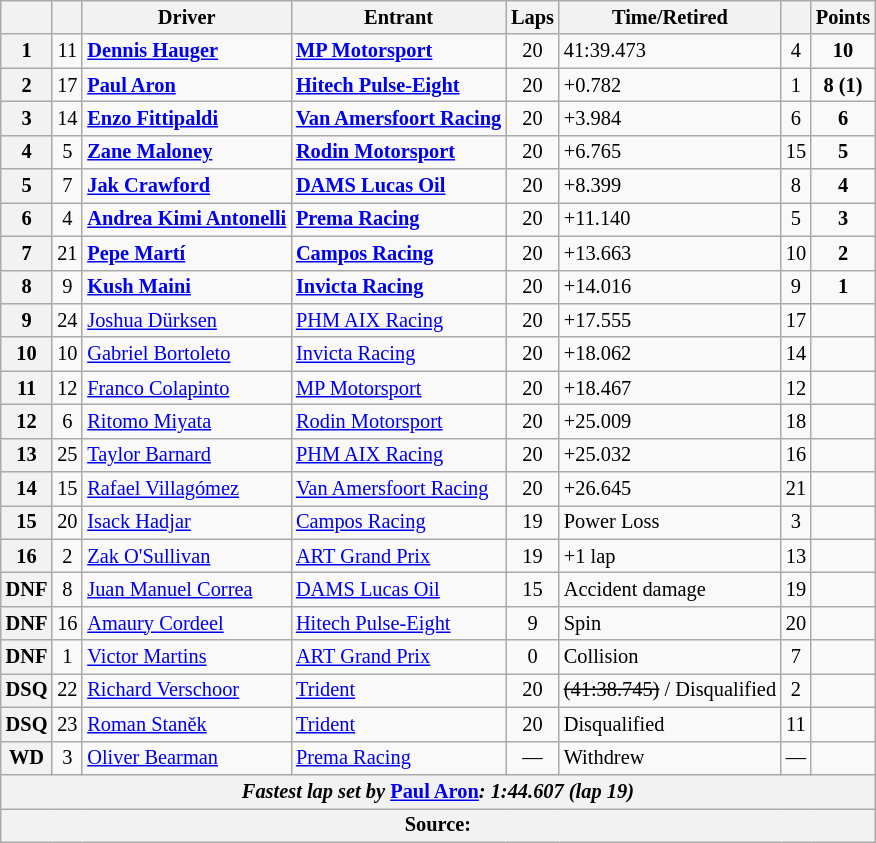<table class="wikitable" style="font-size:85%">
<tr>
<th scope="col"></th>
<th scope="col"></th>
<th scope="col">Driver</th>
<th scope="col">Entrant</th>
<th scope="col">Laps</th>
<th scope="col">Time/Retired</th>
<th scope="col"></th>
<th scope="col">Points</th>
</tr>
<tr>
<th>1</th>
<td align="center">11</td>
<td> <strong><a href='#'>Dennis Hauger</a></strong></td>
<td><strong><a href='#'>MP Motorsport</a></strong></td>
<td align="center">20</td>
<td>41:39.473</td>
<td align="center">4</td>
<td align="center"><strong>10</strong></td>
</tr>
<tr>
<th>2</th>
<td align="center">17</td>
<td> <strong><a href='#'>Paul Aron</a></strong></td>
<td><strong><a href='#'>Hitech Pulse-Eight</a></strong></td>
<td align="center">20</td>
<td>+0.782</td>
<td align="center">1</td>
<td align="center"><strong>8 (1)</strong></td>
</tr>
<tr>
<th>3</th>
<td align="center">14</td>
<td> <strong><a href='#'>Enzo Fittipaldi</a></strong></td>
<td><strong><a href='#'>Van Amersfoort Racing</a></strong></td>
<td align="center">20</td>
<td>+3.984</td>
<td align="center">6</td>
<td align="center"><strong>6</strong></td>
</tr>
<tr>
<th>4</th>
<td align="center">5</td>
<td> <strong><a href='#'>Zane Maloney</a></strong></td>
<td><strong><a href='#'>Rodin Motorsport</a></strong></td>
<td align="center">20</td>
<td>+6.765</td>
<td align="center">15</td>
<td align="center"><strong>5</strong></td>
</tr>
<tr>
<th>5</th>
<td align="center">7</td>
<td> <strong><a href='#'>Jak Crawford</a></strong></td>
<td><strong><a href='#'>DAMS Lucas Oil</a></strong></td>
<td align="center">20</td>
<td>+8.399</td>
<td align="center">8</td>
<td align="center"><strong>4</strong></td>
</tr>
<tr>
<th>6</th>
<td align="center">4</td>
<td> <strong><a href='#'>Andrea Kimi Antonelli</a></strong></td>
<td><strong><a href='#'>Prema Racing</a></strong></td>
<td align="center">20</td>
<td>+11.140</td>
<td align="center">5</td>
<td align="center"><strong>3</strong></td>
</tr>
<tr>
<th>7</th>
<td align="center">21</td>
<td> <strong><a href='#'>Pepe Martí</a></strong></td>
<td><strong><a href='#'>Campos Racing</a></strong></td>
<td align="center">20</td>
<td>+13.663</td>
<td align="center">10</td>
<td align="center"><strong>2</strong></td>
</tr>
<tr>
<th>8</th>
<td align="center">9</td>
<td> <strong><a href='#'>Kush Maini</a></strong></td>
<td><strong><a href='#'>Invicta Racing</a></strong></td>
<td align="center">20</td>
<td>+14.016</td>
<td align="center">9</td>
<td align="center"><strong>1</strong></td>
</tr>
<tr>
<th>9</th>
<td align="center">24</td>
<td> <a href='#'>Joshua Dürksen</a></td>
<td><a href='#'>PHM AIX Racing</a></td>
<td align="center">20</td>
<td>+17.555</td>
<td align="center">17</td>
<td align="center"></td>
</tr>
<tr>
<th>10</th>
<td align="center">10</td>
<td> <a href='#'>Gabriel Bortoleto</a></td>
<td><a href='#'>Invicta Racing</a></td>
<td align="center">20</td>
<td>+18.062</td>
<td align="center">14</td>
<td></td>
</tr>
<tr>
<th>11</th>
<td align="center">12</td>
<td> <a href='#'>Franco Colapinto</a></td>
<td><a href='#'>MP Motorsport</a></td>
<td align="center">20</td>
<td>+18.467</td>
<td align="center">12</td>
<td></td>
</tr>
<tr>
<th>12</th>
<td align="center">6</td>
<td> <a href='#'>Ritomo Miyata</a></td>
<td><a href='#'>Rodin Motorsport</a></td>
<td align="center">20</td>
<td>+25.009</td>
<td align="center">18</td>
<td></td>
</tr>
<tr>
<th>13</th>
<td align="center">25</td>
<td> <a href='#'>Taylor Barnard</a></td>
<td><a href='#'>PHM AIX Racing</a></td>
<td align="center">20</td>
<td>+25.032</td>
<td align="center">16</td>
<td align="center"></td>
</tr>
<tr>
<th>14</th>
<td align="center">15</td>
<td> <a href='#'>Rafael Villagómez</a></td>
<td><a href='#'>Van Amersfoort Racing</a></td>
<td align="center">20</td>
<td>+26.645</td>
<td align="center">21</td>
<td></td>
</tr>
<tr>
<th>15</th>
<td align="center">20</td>
<td> <a href='#'>Isack Hadjar</a></td>
<td><a href='#'>Campos Racing</a></td>
<td align="center">19</td>
<td>Power Loss</td>
<td align="center">3</td>
<td></td>
</tr>
<tr>
<th>16</th>
<td align="center">2</td>
<td> <a href='#'>Zak O'Sullivan</a></td>
<td><a href='#'>ART Grand Prix</a></td>
<td align="center">19</td>
<td>+1 lap</td>
<td align="center">13</td>
<td></td>
</tr>
<tr>
<th>DNF</th>
<td align="center">8</td>
<td> <a href='#'>Juan Manuel Correa</a></td>
<td><a href='#'>DAMS Lucas Oil</a></td>
<td align="center">15</td>
<td>Accident damage</td>
<td align="center">19</td>
<td align="center"></td>
</tr>
<tr>
<th>DNF</th>
<td align="center">16</td>
<td> <a href='#'>Amaury Cordeel</a></td>
<td><a href='#'>Hitech Pulse-Eight</a></td>
<td align="center">9</td>
<td>Spin</td>
<td align="center">20</td>
<td align="center"></td>
</tr>
<tr>
<th>DNF</th>
<td align="center">1</td>
<td> <a href='#'>Victor Martins</a></td>
<td><a href='#'>ART Grand Prix</a></td>
<td align="center">0</td>
<td>Collision</td>
<td align="center">7</td>
<td></td>
</tr>
<tr>
<th>DSQ</th>
<td align="center">22</td>
<td> <a href='#'>Richard Verschoor</a></td>
<td><a href='#'>Trident</a></td>
<td align="center">20</td>
<td><s>(41:38.745)</s> / Disqualified</td>
<td align="center">2</td>
<td align="center"></td>
</tr>
<tr>
<th>DSQ</th>
<td align="center">23</td>
<td> <a href='#'>Roman Staněk</a></td>
<td><a href='#'>Trident</a></td>
<td align="center">20</td>
<td>Disqualified</td>
<td align="center">11</td>
<td align="center"></td>
</tr>
<tr>
<th>WD</th>
<td align="center">3</td>
<td> <a href='#'>Oliver Bearman</a></td>
<td><a href='#'>Prema Racing</a></td>
<td align="center">—</td>
<td>Withdrew</td>
<td align="center">—</td>
<td align=“center”></td>
</tr>
<tr>
<th colspan="8"><em>Fastest lap set by</em> <strong> <a href='#'>Paul Aron</a><strong><em>: 1:44.607 (lap 19)<em></th>
</tr>
<tr>
<th colspan="8">Source:</th>
</tr>
</table>
